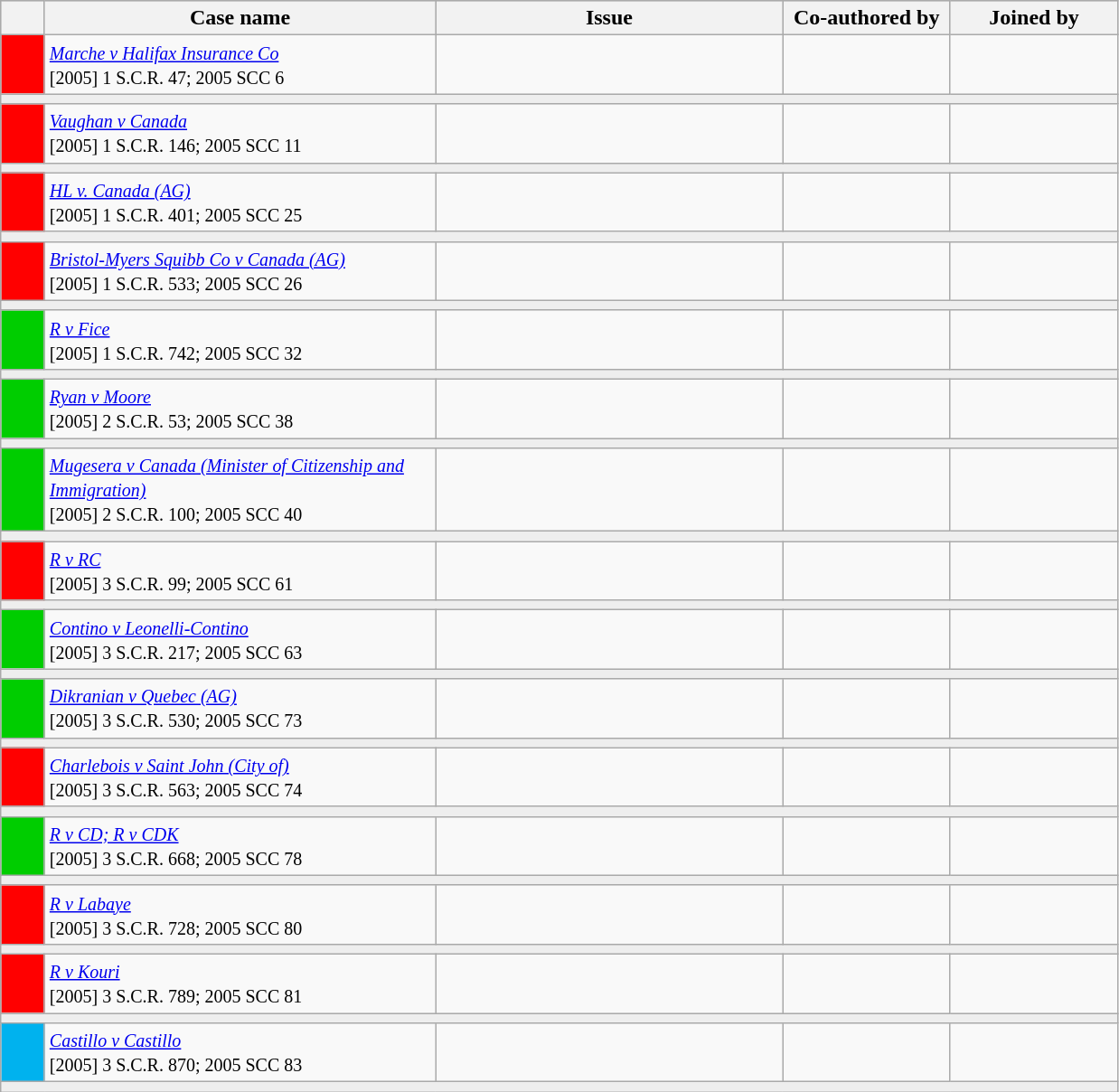<table class="wikitable" width=825>
<tr bgcolor="#CCCCCC">
<th width=25px></th>
<th width=35%>Case name</th>
<th>Issue</th>
<th width=15%>Co-authored by</th>
<th width=15%>Joined by</th>
</tr>
<tr>
<td bgcolor="red"></td>
<td align=left valign=top><small><em><a href='#'>Marche v Halifax Insurance Co</a></em><br> [2005] 1 S.C.R. 47; 2005 SCC 6 </small></td>
<td valign=top><small></small></td>
<td><small></small></td>
<td><small></small></td>
</tr>
<tr>
<td bgcolor=#EEEEEE colspan=5 valign=top><small></small></td>
</tr>
<tr>
<td bgcolor="red"></td>
<td align=left valign=top><small><em><a href='#'>Vaughan v Canada</a></em><br> [2005] 1 S.C.R. 146; 2005 SCC 11 </small></td>
<td valign=top><small></small></td>
<td><small></small></td>
<td><small></small></td>
</tr>
<tr>
<td bgcolor=#EEEEEE colspan=5 valign=top><small></small></td>
</tr>
<tr>
<td bgcolor="red"></td>
<td align=left valign=top><small><em><a href='#'>HL v. Canada (AG)</a></em><br> [2005] 1 S.C.R. 401; 2005 SCC 25 </small></td>
<td valign=top><small></small></td>
<td><small></small></td>
<td><small></small></td>
</tr>
<tr>
<td bgcolor=#EEEEEE colspan=5 valign=top><small></small></td>
</tr>
<tr>
<td bgcolor="red"></td>
<td align=left valign=top><small><em><a href='#'>Bristol-Myers Squibb Co v Canada (AG)</a></em><br> [2005] 1 S.C.R. 533; 2005 SCC 26 </small></td>
<td valign=top><small></small></td>
<td><small></small></td>
<td><small></small></td>
</tr>
<tr>
<td bgcolor=#EEEEEE colspan=5 valign=top><small></small></td>
</tr>
<tr>
<td bgcolor="00cd00"></td>
<td align=left valign=top><small><em><a href='#'>R v Fice</a></em><br> [2005] 1 S.C.R. 742; 2005 SCC 32 </small></td>
<td valign=top><small></small></td>
<td><small></small></td>
<td><small></small></td>
</tr>
<tr>
<td bgcolor=#EEEEEE colspan=5 valign=top><small></small></td>
</tr>
<tr>
<td bgcolor="00cd00"></td>
<td align=left valign=top><small><em><a href='#'>Ryan v Moore</a></em><br> [2005] 2 S.C.R. 53; 2005 SCC 38 </small></td>
<td valign=top><small></small></td>
<td><small></small></td>
<td><small></small></td>
</tr>
<tr>
<td bgcolor=#EEEEEE colspan=5 valign=top><small></small></td>
</tr>
<tr>
<td bgcolor="00cd00"></td>
<td align=left valign=top><small><em><a href='#'>Mugesera v Canada (Minister of Citizenship and Immigration)</a></em><br> [2005] 2 S.C.R. 100; 2005 SCC 40 </small></td>
<td valign=top><small></small></td>
<td><small></small></td>
<td><small></small></td>
</tr>
<tr>
<td bgcolor=#EEEEEE colspan=5 valign=top><small></small></td>
</tr>
<tr>
<td bgcolor="red"></td>
<td align=left valign=top><small><em><a href='#'>R v RC</a></em><br> [2005] 3 S.C.R. 99; 2005 SCC 61 </small></td>
<td valign=top><small></small></td>
<td><small></small></td>
<td><small></small></td>
</tr>
<tr>
<td bgcolor=#EEEEEE colspan=5 valign=top><small></small></td>
</tr>
<tr>
<td bgcolor="00cd00"></td>
<td align=left valign=top><small><em><a href='#'>Contino v Leonelli-Contino</a></em><br> [2005] 3 S.C.R. 217; 2005 SCC 63 </small></td>
<td valign=top><small></small></td>
<td><small></small></td>
<td><small></small></td>
</tr>
<tr>
<td bgcolor=#EEEEEE colspan=5 valign=top><small></small></td>
</tr>
<tr>
<td bgcolor="00cd00"></td>
<td align=left valign=top><small><em><a href='#'>Dikranian v Quebec (AG)</a></em><br> [2005] 3 S.C.R. 530; 2005 SCC 73 </small></td>
<td valign=top><small></small></td>
<td><small></small></td>
<td><small></small></td>
</tr>
<tr>
<td bgcolor=#EEEEEE colspan=5 valign=top><small></small></td>
</tr>
<tr>
<td bgcolor="red"></td>
<td align=left valign=top><small><em><a href='#'>Charlebois v Saint John (City of)</a></em><br> [2005] 3 S.C.R. 563; 2005 SCC 74 </small></td>
<td valign=top><small></small></td>
<td><small></small></td>
<td><small></small></td>
</tr>
<tr>
<td bgcolor=#EEEEEE colspan=5 valign=top><small></small></td>
</tr>
<tr>
<td bgcolor="00cd00"></td>
<td align=left valign=top><small><em><a href='#'>R v CD; R v CDK</a></em><br> [2005] 3 S.C.R. 668; 2005 SCC 78 </small></td>
<td valign=top><small></small></td>
<td><small></small></td>
<td><small></small></td>
</tr>
<tr>
<td bgcolor=#EEEEEE colspan=5 valign=top><small></small></td>
</tr>
<tr>
<td bgcolor="red"></td>
<td align=left valign=top><small><em><a href='#'>R v Labaye</a></em><br> [2005] 3 S.C.R. 728; 2005 SCC 80 </small></td>
<td valign=top><small></small></td>
<td><small></small></td>
<td><small></small></td>
</tr>
<tr>
<td bgcolor=#EEEEEE colspan=5 valign=top><small></small></td>
</tr>
<tr>
<td bgcolor="red"></td>
<td align=left valign=top><small><em><a href='#'>R v Kouri</a></em><br> [2005] 3 S.C.R. 789; 2005 SCC 81 </small></td>
<td valign=top><small></small></td>
<td><small></small></td>
<td><small></small></td>
</tr>
<tr>
<td bgcolor=#EEEEEE colspan=5 valign=top><small></small></td>
</tr>
<tr>
<td bgcolor="00B2EE"></td>
<td align=left valign=top><small><em><a href='#'>Castillo v Castillo</a></em><br> [2005] 3 S.C.R. 870; 2005 SCC 83 </small></td>
<td valign=top><small></small></td>
<td><small></small></td>
<td><small></small></td>
</tr>
<tr>
<td bgcolor=#EEEEEE colspan=5 valign=top><small></small></td>
</tr>
</table>
